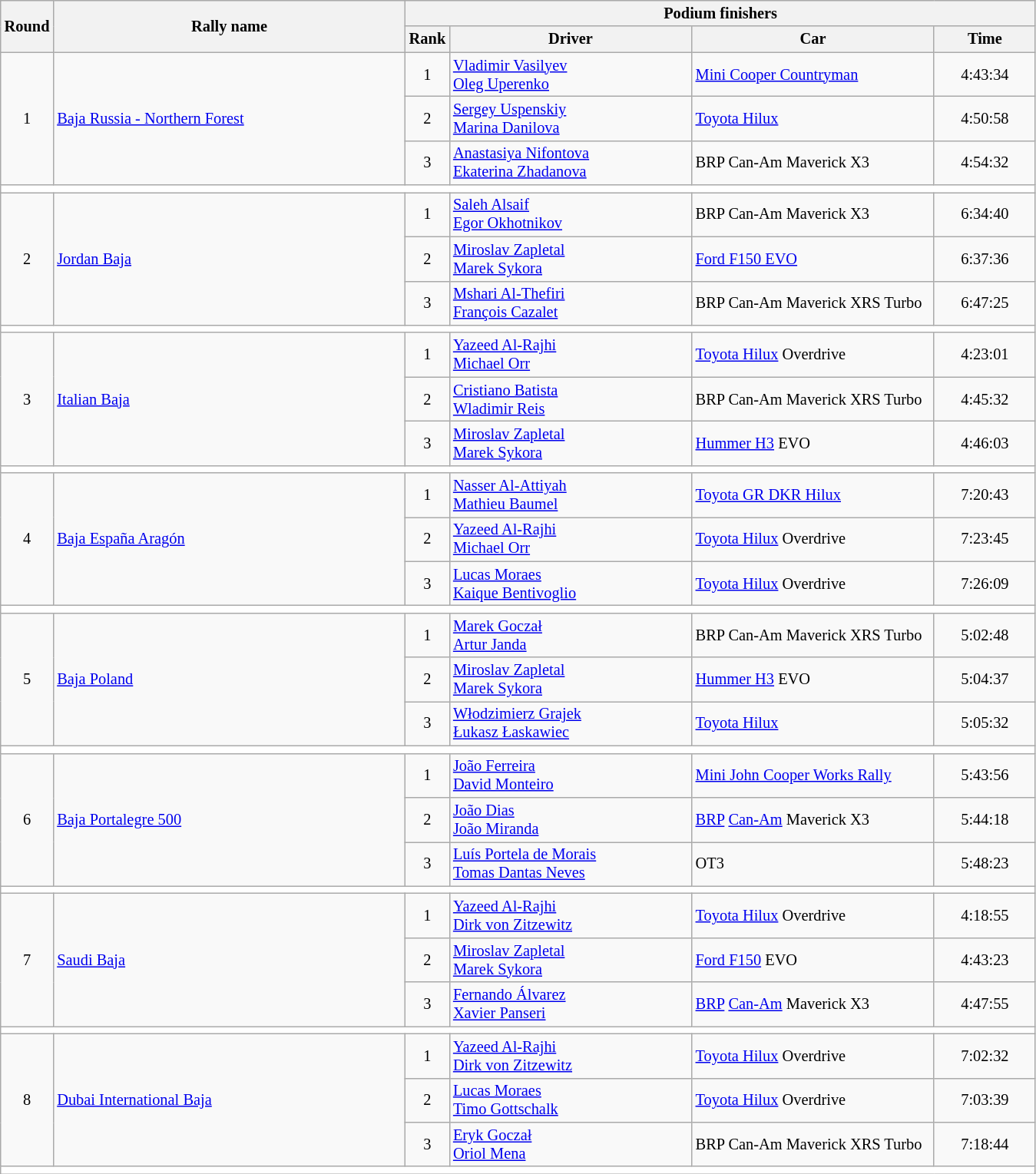<table class="wikitable" style="font-size:85%;">
<tr>
<th rowspan=2>Round</th>
<th style="width:22em" rowspan=2>Rally name</th>
<th colspan=4>Podium finishers</th>
</tr>
<tr>
<th>Rank</th>
<th style="width:15em">Driver</th>
<th style="width:15em">Car</th>
<th style="width:6em">Time</th>
</tr>
<tr>
<td rowspan=3 align=center>1</td>
<td rowspan=3> <a href='#'>Baja Russia - Northern Forest</a></td>
<td align=center>1</td>
<td> <a href='#'>Vladimir Vasilyev</a> <br> <a href='#'>Oleg Uperenko</a></td>
<td><a href='#'>Mini Cooper Countryman</a></td>
<td align=center>4:43:34</td>
</tr>
<tr>
<td align=center>2</td>
<td> <a href='#'>Sergey Uspenskiy</a> <br> <a href='#'>Marina Danilova</a></td>
<td><a href='#'>Toyota Hilux</a></td>
<td align=center>4:50:58</td>
</tr>
<tr>
<td align=center>3</td>
<td> <a href='#'>Anastasiya Nifontova</a> <br> <a href='#'>Ekaterina Zhadanova</a></td>
<td>BRP Can-Am Maverick X3</td>
<td align=center>4:54:32</td>
</tr>
<tr style="background:white;">
<td colspan=6></td>
</tr>
<tr>
<td rowspan=3 align=center>2</td>
<td rowspan=3> <a href='#'>Jordan Baja</a></td>
<td align=center>1</td>
<td> <a href='#'>Saleh Alsaif</a> <br> <a href='#'>Egor Okhotnikov</a></td>
<td>BRP Can-Am Maverick X3</td>
<td align=center>6:34:40</td>
</tr>
<tr>
<td align=center>2</td>
<td> <a href='#'>Miroslav Zapletal</a> <br> <a href='#'>Marek Sykora</a></td>
<td><a href='#'>Ford F150 EVO</a></td>
<td align=center>6:37:36</td>
</tr>
<tr>
<td align=center>3</td>
<td> <a href='#'>Mshari Al-Thefiri</a> <br> <a href='#'>François Cazalet</a></td>
<td>BRP Can-Am Maverick XRS Turbo</td>
<td align=center>6:47:25</td>
</tr>
<tr style="background:white;">
<td colspan=6></td>
</tr>
<tr>
<td rowspan=3 align=center>3</td>
<td rowspan=3> <a href='#'>Italian Baja</a></td>
<td align=center>1</td>
<td> <a href='#'>Yazeed Al-Rajhi</a> <br> <a href='#'>Michael Orr</a></td>
<td><a href='#'>Toyota Hilux</a> Overdrive</td>
<td align=center>4:23:01</td>
</tr>
<tr>
<td align=center>2</td>
<td> <a href='#'>Cristiano Batista</a> <br> <a href='#'>Wladimir Reis</a></td>
<td>BRP Can-Am Maverick XRS Turbo</td>
<td align=center>4:45:32</td>
</tr>
<tr>
<td align=center>3</td>
<td> <a href='#'>Miroslav Zapletal</a> <br> <a href='#'>Marek Sykora</a></td>
<td><a href='#'>Hummer H3</a> EVO</td>
<td align=center>4:46:03</td>
</tr>
<tr style="background:white;">
<td colspan=6></td>
</tr>
<tr>
<td rowspan=3 align=center>4</td>
<td rowspan=3> <a href='#'>Baja España Aragón</a></td>
<td align=center>1</td>
<td> <a href='#'>Nasser Al-Attiyah</a> <br> <a href='#'>Mathieu Baumel</a></td>
<td><a href='#'>Toyota GR DKR Hilux</a></td>
<td align=center>7:20:43</td>
</tr>
<tr>
<td align=center>2</td>
<td> <a href='#'>Yazeed Al-Rajhi</a> <br> <a href='#'>Michael Orr</a></td>
<td><a href='#'>Toyota Hilux</a> Overdrive</td>
<td align=center>7:23:45</td>
</tr>
<tr>
<td align=center>3</td>
<td> <a href='#'>Lucas Moraes</a> <br> <a href='#'>Kaique Bentivoglio</a></td>
<td><a href='#'>Toyota Hilux</a> Overdrive</td>
<td align=center>7:26:09</td>
</tr>
<tr style="background:white;">
<td colspan=6></td>
</tr>
<tr>
<td rowspan=3 align=center>5</td>
<td rowspan=3> <a href='#'>Baja Poland</a></td>
<td align=center>1</td>
<td> <a href='#'>Marek Goczał</a> <br> <a href='#'>Artur Janda</a></td>
<td>BRP Can-Am Maverick XRS Turbo</td>
<td align=center>5:02:48</td>
</tr>
<tr>
<td align=center>2</td>
<td> <a href='#'>Miroslav Zapletal</a> <br> <a href='#'>Marek Sykora</a></td>
<td><a href='#'>Hummer H3</a> EVO</td>
<td align=center>5:04:37</td>
</tr>
<tr>
<td align=center>3</td>
<td> <a href='#'>Włodzimierz Grajek</a> <br> <a href='#'>Łukasz Łaskawiec</a></td>
<td><a href='#'>Toyota Hilux</a></td>
<td align=center>5:05:32</td>
</tr>
<tr style="background:white;">
<td colspan=6></td>
</tr>
<tr>
<td rowspan=3 align=center>6</td>
<td rowspan=3> <a href='#'>Baja Portalegre 500</a></td>
<td align=center>1</td>
<td> <a href='#'>João Ferreira</a> <br> <a href='#'>David Monteiro</a></td>
<td><a href='#'>Mini John Cooper Works Rally</a></td>
<td align=center>5:43:56</td>
</tr>
<tr>
<td align=center>2</td>
<td> <a href='#'>João Dias</a> <br> <a href='#'>João Miranda</a></td>
<td><a href='#'>BRP</a> <a href='#'>Can-Am</a> Maverick X3</td>
<td align=center>5:44:18</td>
</tr>
<tr>
<td align=center>3</td>
<td> <a href='#'>Luís Portela de Morais</a> <br> <a href='#'>Tomas Dantas Neves</a></td>
<td>OT3</td>
<td align=center>5:48:23</td>
</tr>
<tr style="background:white;">
<td colspan=6></td>
</tr>
<tr>
<td rowspan=3 align=center>7</td>
<td rowspan=3> <a href='#'>Saudi Baja</a></td>
<td align=center>1</td>
<td> <a href='#'>Yazeed Al-Rajhi</a> <br> <a href='#'>Dirk von Zitzewitz</a></td>
<td><a href='#'>Toyota Hilux</a> Overdrive</td>
<td align=center>4:18:55</td>
</tr>
<tr>
<td align=center>2</td>
<td> <a href='#'>Miroslav Zapletal</a> <br> <a href='#'>Marek Sykora</a></td>
<td><a href='#'>Ford F150</a> EVO</td>
<td align=center>4:43:23</td>
</tr>
<tr>
<td align=center>3</td>
<td> <a href='#'>Fernando Álvarez</a> <br> <a href='#'>Xavier Panseri</a></td>
<td><a href='#'>BRP</a> <a href='#'>Can-Am</a> Maverick X3</td>
<td align=center>4:47:55</td>
</tr>
<tr style="background:white;">
<td colspan=6></td>
</tr>
<tr>
<td rowspan=3 align=center>8</td>
<td rowspan=3> <a href='#'>Dubai International Baja</a></td>
<td align=center>1</td>
<td> <a href='#'>Yazeed Al-Rajhi</a> <br> <a href='#'>Dirk von Zitzewitz</a></td>
<td><a href='#'>Toyota Hilux</a> Overdrive</td>
<td align=center>7:02:32</td>
</tr>
<tr>
<td align=center>2</td>
<td> <a href='#'>Lucas Moraes</a> <br> <a href='#'>Timo Gottschalk</a></td>
<td><a href='#'>Toyota Hilux</a> Overdrive</td>
<td align=center>7:03:39</td>
</tr>
<tr>
<td align=center>3</td>
<td> <a href='#'>Eryk Goczał</a> <br> <a href='#'>Oriol Mena</a></td>
<td>BRP Can-Am Maverick XRS Turbo</td>
<td align=center>7:18:44</td>
</tr>
<tr style="background:white;">
<td colspan=6></td>
</tr>
</table>
